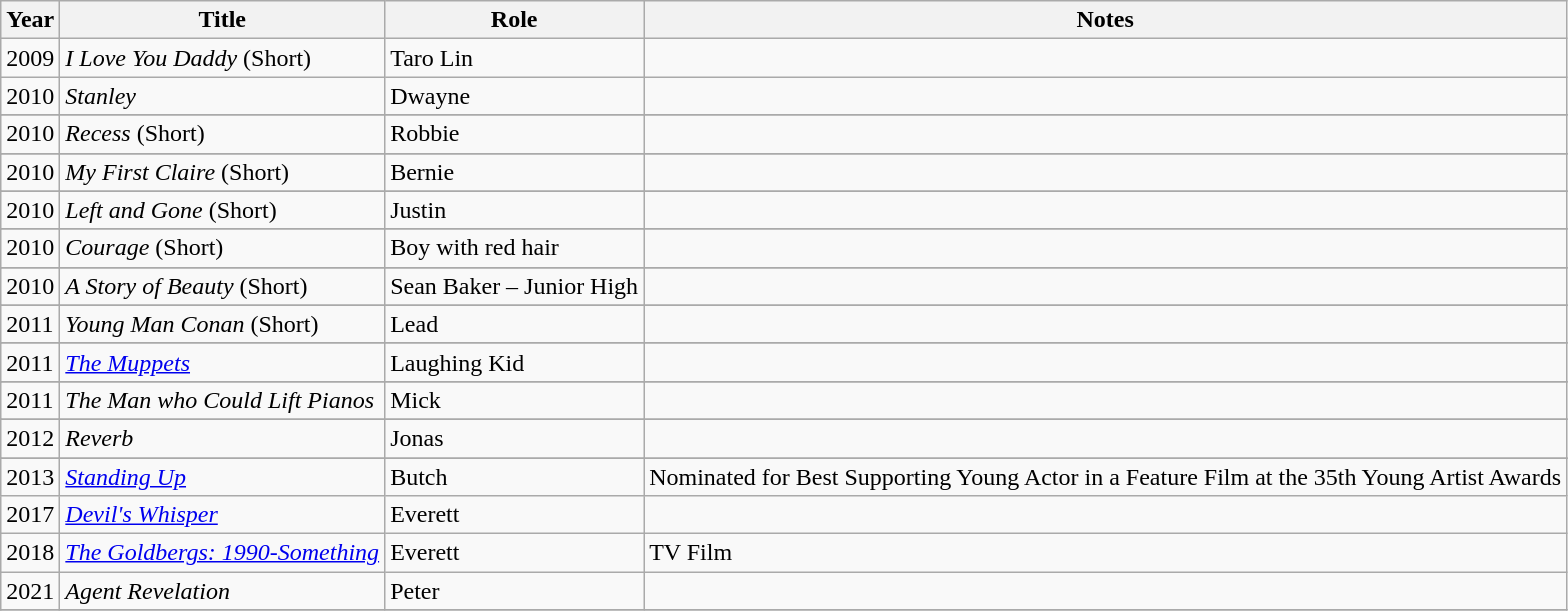<table class="wikitable sortable">
<tr>
<th>Year</th>
<th>Title</th>
<th>Role</th>
<th class="unsortable">Notes</th>
</tr>
<tr>
<td>2009</td>
<td><em>I Love You Daddy</em> (Short)</td>
<td>Taro Lin</td>
<td></td>
</tr>
<tr>
<td>2010</td>
<td><em>Stanley</em></td>
<td>Dwayne</td>
<td></td>
</tr>
<tr>
</tr>
<tr>
<td>2010</td>
<td><em>Recess</em> (Short)</td>
<td>Robbie</td>
<td></td>
</tr>
<tr>
</tr>
<tr>
<td>2010</td>
<td><em>My First Claire</em> (Short)</td>
<td>Bernie</td>
<td></td>
</tr>
<tr>
</tr>
<tr>
<td>2010</td>
<td><em>Left and Gone</em> (Short)</td>
<td>Justin</td>
<td></td>
</tr>
<tr>
</tr>
<tr>
<td>2010</td>
<td><em>Courage</em> (Short)</td>
<td>Boy with red hair</td>
<td></td>
</tr>
<tr>
</tr>
<tr>
<td>2010</td>
<td><em>A Story of Beauty</em> (Short)</td>
<td>Sean Baker – Junior High</td>
<td></td>
</tr>
<tr>
</tr>
<tr>
<td>2011</td>
<td><em>Young Man Conan</em> (Short)</td>
<td>Lead</td>
<td></td>
</tr>
<tr>
</tr>
<tr>
<td>2011</td>
<td><em><a href='#'>The Muppets</a></em></td>
<td>Laughing Kid</td>
<td></td>
</tr>
<tr>
</tr>
<tr>
<td>2011</td>
<td><em>The Man who Could Lift Pianos</em></td>
<td>Mick</td>
<td></td>
</tr>
<tr>
</tr>
<tr>
<td>2012</td>
<td><em>Reverb</em></td>
<td>Jonas</td>
<td></td>
</tr>
<tr>
</tr>
<tr>
<td>2013</td>
<td><em><a href='#'>Standing Up</a></em></td>
<td>Butch</td>
<td>Nominated for Best Supporting Young Actor in a Feature Film at the 35th Young Artist Awards</td>
</tr>
<tr>
<td>2017</td>
<td><em><a href='#'>Devil's Whisper</a></em></td>
<td>Everett</td>
<td></td>
</tr>
<tr>
<td>2018</td>
<td><em><a href='#'>The Goldbergs: 1990-Something</a></em></td>
<td>Everett</td>
<td>TV Film</td>
</tr>
<tr>
<td>2021</td>
<td><em>Agent Revelation</em></td>
<td>Peter</td>
<td></td>
</tr>
<tr>
</tr>
</table>
